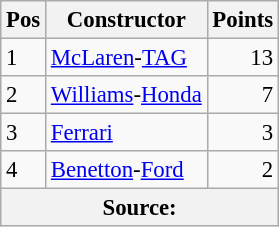<table class="wikitable" style="font-size: 95%;">
<tr>
<th>Pos</th>
<th>Constructor</th>
<th>Points</th>
</tr>
<tr>
<td>1</td>
<td> <a href='#'>McLaren</a>-<a href='#'>TAG</a></td>
<td align="right">13</td>
</tr>
<tr>
<td>2</td>
<td> <a href='#'>Williams</a>-<a href='#'>Honda</a></td>
<td align="right">7</td>
</tr>
<tr>
<td>3</td>
<td> <a href='#'>Ferrari</a></td>
<td align="right">3</td>
</tr>
<tr>
<td>4</td>
<td> <a href='#'>Benetton</a>-<a href='#'>Ford</a></td>
<td align="right">2</td>
</tr>
<tr>
<th colspan=4>Source: </th>
</tr>
</table>
